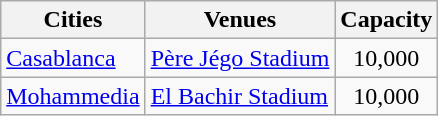<table class="wikitable">
<tr>
<th>Cities</th>
<th>Venues</th>
<th>Capacity</th>
</tr>
<tr>
<td><a href='#'>Casablanca</a></td>
<td><a href='#'>Père Jégo Stadium</a></td>
<td align="center">10,000</td>
</tr>
<tr>
<td><a href='#'>Mohammedia</a></td>
<td><a href='#'>El Bachir Stadium</a></td>
<td align="center">10,000</td>
</tr>
</table>
